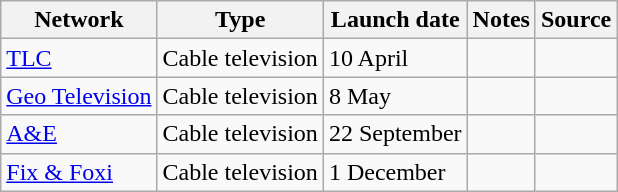<table class="wikitable sortable">
<tr>
<th>Network</th>
<th>Type</th>
<th>Launch date</th>
<th>Notes</th>
<th>Source</th>
</tr>
<tr>
<td><a href='#'>TLC</a></td>
<td>Cable television</td>
<td>10 April</td>
<td></td>
<td></td>
</tr>
<tr>
<td><a href='#'>Geo Television</a></td>
<td>Cable television</td>
<td>8 May</td>
<td></td>
<td></td>
</tr>
<tr>
<td><a href='#'>A&E</a></td>
<td>Cable television</td>
<td>22 September</td>
<td></td>
<td></td>
</tr>
<tr>
<td><a href='#'>Fix & Foxi</a></td>
<td>Cable television</td>
<td>1 December</td>
<td></td>
<td></td>
</tr>
</table>
